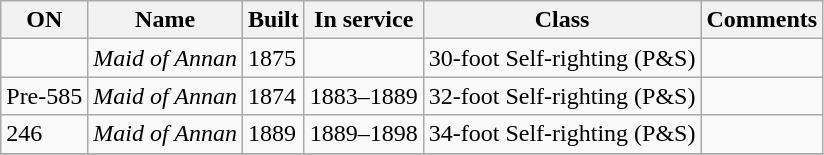<table class="wikitable">
<tr>
<th>ON</th>
<th>Name</th>
<th>Built</th>
<th>In service</th>
<th>Class</th>
<th>Comments</th>
</tr>
<tr>
<td></td>
<td><em>Maid of Annan</em></td>
<td>1875</td>
<td></td>
<td>30-foot Self-righting (P&S)</td>
<td></td>
</tr>
<tr>
<td>Pre-585</td>
<td><em>Maid of Annan</em></td>
<td>1874</td>
<td>1883–1889</td>
<td>32-foot Self-righting (P&S)</td>
<td></td>
</tr>
<tr>
<td>246</td>
<td><em>Maid of Annan</em></td>
<td>1889</td>
<td>1889–1898</td>
<td>34-foot Self-righting (P&S)</td>
<td></td>
</tr>
<tr>
</tr>
</table>
